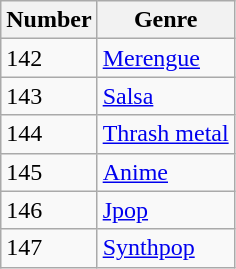<table class="wikitable">
<tr>
<th>Number</th>
<th>Genre</th>
</tr>
<tr>
<td>142</td>
<td><a href='#'>Merengue</a></td>
</tr>
<tr>
<td>143</td>
<td><a href='#'>Salsa</a></td>
</tr>
<tr>
<td>144</td>
<td><a href='#'>Thrash metal</a></td>
</tr>
<tr>
<td>145</td>
<td><a href='#'>Anime</a></td>
</tr>
<tr>
<td>146</td>
<td><a href='#'>Jpop</a></td>
</tr>
<tr>
<td>147</td>
<td><a href='#'>Synthpop</a></td>
</tr>
</table>
